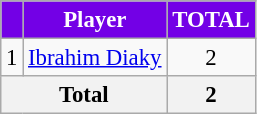<table border="0" class="wikitable" style="text-align:center;font-size:95%">
<tr>
<th scope=col style="color:#FFFFFF; background:#7300E6;"></th>
<th scope=col style="color:#FFFFFF; background:#7300E6;">Player</th>
<th scope=col style="color:#FFFFFF; background:#7300E6;">TOTAL</th>
</tr>
<tr>
<td>1</td>
<td align=left> <a href='#'>Ibrahim Diaky</a></td>
<td align=center>2</td>
</tr>
<tr>
<th colspan="2">Total</th>
<th>2</th>
</tr>
</table>
